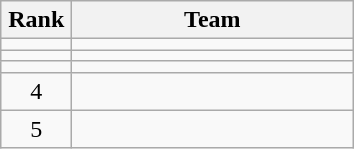<table class=wikitable style="text-align:center;">
<tr>
<th width=40>Rank</th>
<th width=180>Team</th>
</tr>
<tr>
<td></td>
<td align=left></td>
</tr>
<tr>
<td></td>
<td align=left></td>
</tr>
<tr>
<td></td>
<td align=left></td>
</tr>
<tr>
<td>4</td>
<td align=left></td>
</tr>
<tr>
<td>5</td>
<td align=left></td>
</tr>
</table>
